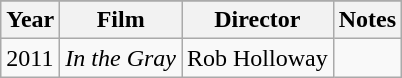<table class="wikitable" style="font-size:100%;" ;>
<tr style="text-align:center;">
</tr>
<tr>
<th>Year</th>
<th>Film</th>
<th>Director</th>
<th>Notes</th>
</tr>
<tr>
<td>2011</td>
<td><em>In the Gray</em></td>
<td>Rob Holloway</td>
<td></td>
</tr>
</table>
